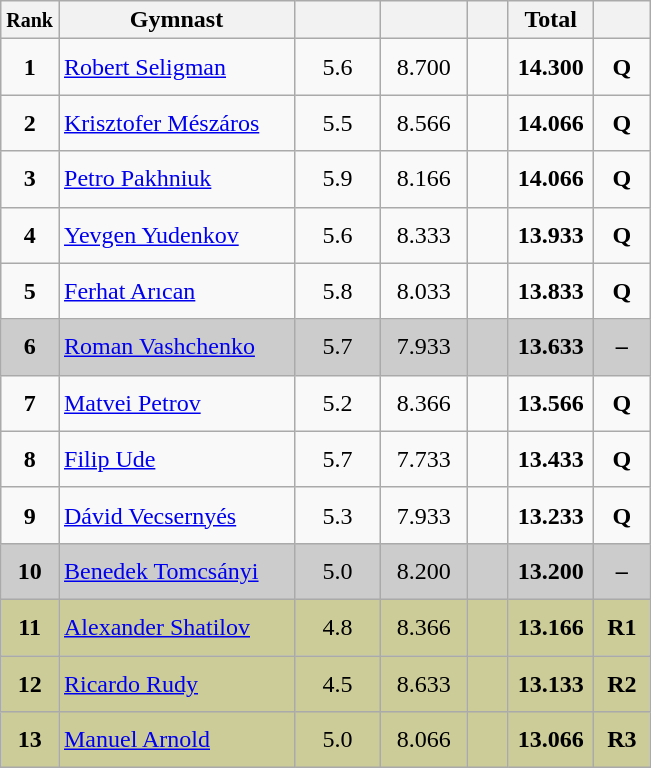<table style="text-align:center;" class="wikitable sortable">
<tr>
<th scope="col" style="width:15px;"><small>Rank</small></th>
<th scope="col" style="width:150px;">Gymnast</th>
<th scope="col" style="width:50px;"><small></small></th>
<th scope="col" style="width:50px;"><small></small></th>
<th scope="col" style="width:20px;"><small></small></th>
<th scope="col" style="width:50px;">Total</th>
<th scope="col" style="width:30px;"><small></small></th>
</tr>
<tr>
<td scope="row" style="text-align:center"><strong>1</strong></td>
<td style="height:30px; text-align:left;"> <a href='#'>Robert Seligman</a></td>
<td>5.6</td>
<td>8.700</td>
<td></td>
<td><strong>14.300</strong></td>
<td><strong>Q</strong></td>
</tr>
<tr>
<td scope="row" style="text-align:center"><strong>2</strong></td>
<td style="height:30px; text-align:left;"> <a href='#'>Krisztofer Mészáros</a></td>
<td>5.5</td>
<td>8.566</td>
<td></td>
<td><strong>14.066</strong></td>
<td><strong>Q</strong></td>
</tr>
<tr>
<td scope="row" style="text-align:center"><strong>3</strong></td>
<td style="height:30px; text-align:left;"> <a href='#'>Petro Pakhniuk</a></td>
<td>5.9</td>
<td>8.166</td>
<td></td>
<td><strong>14.066</strong></td>
<td><strong>Q</strong></td>
</tr>
<tr>
<td scope="row" style="text-align:center"><strong>4</strong></td>
<td style="height:30px; text-align:left;"> <a href='#'>Yevgen Yudenkov</a></td>
<td>5.6</td>
<td>8.333</td>
<td></td>
<td><strong>13.933</strong></td>
<td><strong>Q</strong></td>
</tr>
<tr>
<td scope="row" style="text-align:center"><strong>5</strong></td>
<td style="height:30px; text-align:left;"> <a href='#'>Ferhat Arıcan</a></td>
<td>5.8</td>
<td>8.033</td>
<td></td>
<td><strong>13.833</strong></td>
<td><strong>Q</strong></td>
</tr>
<tr style="background:#cccccc;">
<td scope="row" style="text-align:center"><strong>6</strong></td>
<td style="height:30px; text-align:left;"> <a href='#'>Roman Vashchenko</a></td>
<td>5.7</td>
<td>7.933</td>
<td></td>
<td><strong>13.633</strong></td>
<td><strong>–</strong></td>
</tr>
<tr>
<td scope="row" style="text-align:center"><strong>7</strong></td>
<td style="height:30px; text-align:left;"> <a href='#'>Matvei Petrov</a></td>
<td>5.2</td>
<td>8.366</td>
<td></td>
<td><strong>13.566</strong></td>
<td><strong>Q</strong></td>
</tr>
<tr>
<td scope="row" style="text-align:center"><strong>8</strong></td>
<td style="height:30px; text-align:left;"> <a href='#'>Filip Ude</a></td>
<td>5.7</td>
<td>7.733</td>
<td></td>
<td><strong>13.433</strong></td>
<td><strong>Q</strong></td>
</tr>
<tr>
<td scope="row" style="text-align:center"><strong>9</strong></td>
<td style="height:30px; text-align:left;"> <a href='#'>Dávid Vecsernyés</a></td>
<td>5.3</td>
<td>7.933</td>
<td></td>
<td><strong>13.233</strong></td>
<td><strong>Q</strong></td>
</tr>
<tr style="background:#cccccc;">
<td scope="row" style="text-align:center"><strong>10</strong></td>
<td style="height:30px; text-align:left;"> <a href='#'>Benedek Tomcsányi</a></td>
<td>5.0</td>
<td>8.200</td>
<td></td>
<td><strong>13.200</strong></td>
<td><strong>–</strong></td>
</tr>
<tr style="background:#cccc99;">
<td scope="row" style="text-align:center"><strong>11</strong></td>
<td style="height:30px; text-align:left;"> <a href='#'>Alexander Shatilov</a></td>
<td>4.8</td>
<td>8.366</td>
<td></td>
<td><strong>13.166</strong></td>
<td><strong>R1</strong></td>
</tr>
<tr style="background:#cccc99;">
<td scope="row" style="text-align:center"><strong>12</strong></td>
<td style="height:30px; text-align:left;"> <a href='#'>Ricardo Rudy</a></td>
<td>4.5</td>
<td>8.633</td>
<td></td>
<td><strong>13.133</strong></td>
<td><strong>R2</strong></td>
</tr>
<tr style="background:#cccc99;">
<td scope="row" style="text-align:center"><strong>13</strong></td>
<td style="height:30px; text-align:left;"> <a href='#'>Manuel Arnold</a></td>
<td>5.0</td>
<td>8.066</td>
<td></td>
<td><strong>13.066</strong></td>
<td><strong>R3</strong></td>
</tr>
</table>
